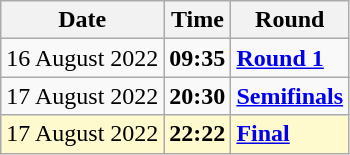<table class="wikitable">
<tr>
<th>Date</th>
<th>Time</th>
<th>Round</th>
</tr>
<tr>
<td>16 August 2022</td>
<td><strong>09:35</strong></td>
<td><strong><a href='#'>Round 1</a></strong></td>
</tr>
<tr>
<td>17 August 2022</td>
<td><strong>20:30</strong></td>
<td><strong><a href='#'>Semifinals</a></strong></td>
</tr>
<tr style=background:lemonchiffon>
<td>17 August 2022</td>
<td><strong>22:22</strong></td>
<td><strong><a href='#'>Final</a></strong></td>
</tr>
</table>
